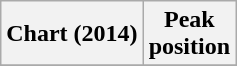<table class="wikitable plainrowheaders" style="text-align:center">
<tr>
<th>Chart (2014)</th>
<th>Peak<br>position</th>
</tr>
<tr>
</tr>
</table>
